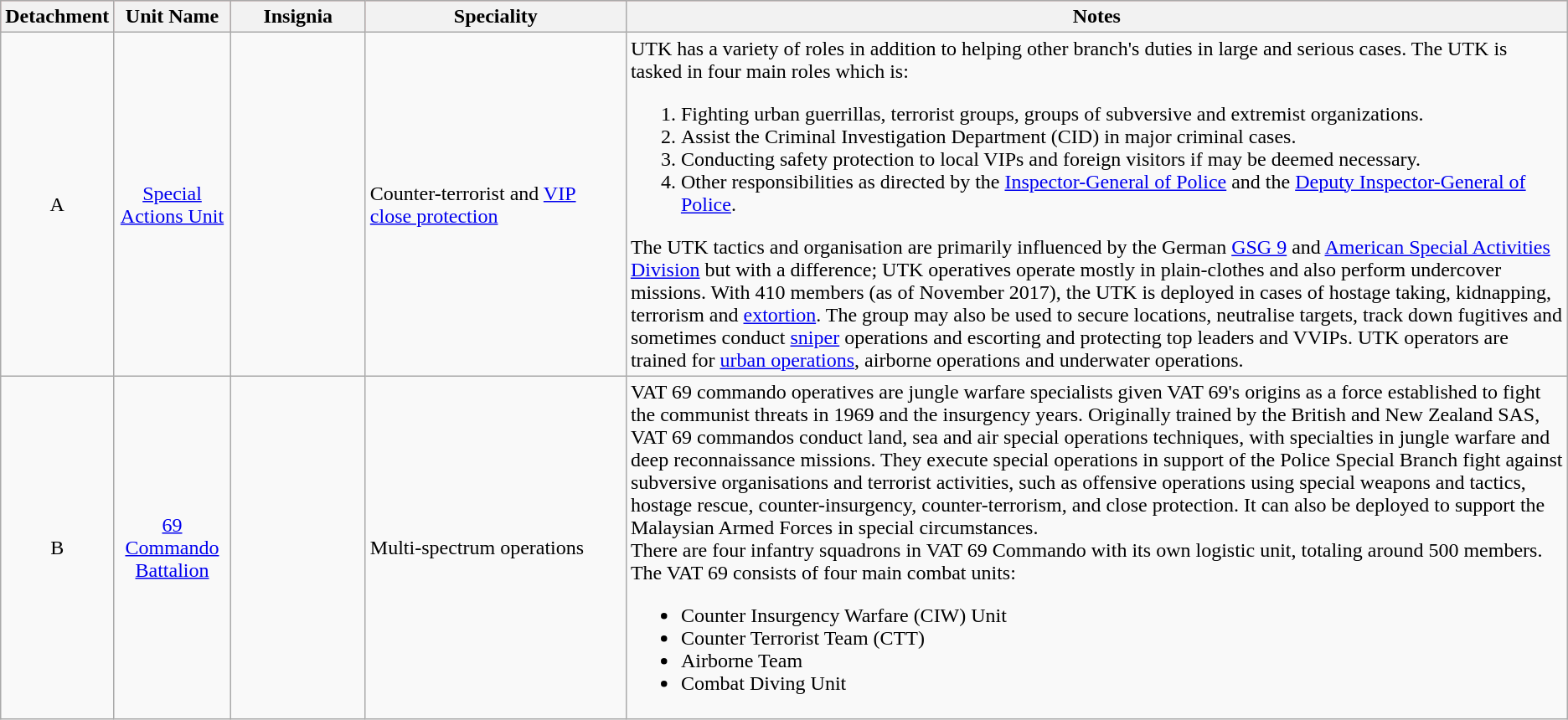<table class="wikitable">
<tr style="background-color: #f99; color: black;">
<th>Detachment</th>
<th>Unit Name</th>
<th style="width: 100px;">Insignia</th>
<th style="width: 200px;">Speciality</th>
<th>Notes</th>
</tr>
<tr>
<td style="text-align: center;">A</td>
<td style="text-align: center;"><a href='#'>Special Actions Unit</a><br></td>
<td></td>
<td>Counter-terrorist and <a href='#'>VIP close protection</a></td>
<td>UTK has a variety of roles in addition to helping other branch's duties in large and serious cases. The UTK is tasked in four main roles which is:<br><ol><li>Fighting urban guerrillas, terrorist groups, groups of subversive and extremist organizations.</li><li>Assist the Criminal Investigation Department (CID) in major criminal cases.</li><li>Conducting safety protection to local VIPs and foreign visitors if may be deemed necessary.</li><li>Other responsibilities as directed by the <a href='#'>Inspector-General of Police</a> and the <a href='#'>Deputy Inspector-General of Police</a>.</li></ol>The UTK tactics and organisation are primarily influenced by the German <a href='#'>GSG 9</a> and <a href='#'>American Special Activities Division</a> but with a difference; UTK operatives operate mostly in plain-clothes and also perform undercover missions. With 410 members (as of November 2017), the UTK is deployed in cases of hostage taking, kidnapping, terrorism and <a href='#'>extortion</a>. The group may also be used to secure locations, neutralise targets, track down fugitives and sometimes conduct <a href='#'>sniper</a> operations and escorting and protecting top leaders and VVIPs. UTK operators are trained for <a href='#'>urban operations</a>, airborne operations and underwater operations.</td>
</tr>
<tr>
<td style="text-align: center;">B</td>
<td style="text-align: center;"><a href='#'>69 Commando Battalion</a></td>
<td></td>
<td>Multi-spectrum operations</td>
<td>VAT 69 commando operatives are jungle warfare specialists given VAT 69's origins as a force established to fight the communist threats in 1969 and the insurgency years. Originally trained by the British and New Zealand SAS, VAT 69 commandos conduct land, sea and air special operations techniques, with specialties in jungle warfare and deep reconnaissance missions. They execute special operations in support of the Police Special Branch fight against subversive organisations and terrorist activities, such as offensive operations using special weapons and tactics, hostage rescue, counter-insurgency, counter-terrorism, and close protection. It can also be deployed to support the Malaysian Armed Forces in special circumstances.<br>There are four infantry squadrons in VAT 69 Commando with its own logistic unit, totaling around 500 members. The VAT 69 consists of four main combat units:<ul><li>Counter Insurgency Warfare (CIW) Unit</li><li>Counter Terrorist Team (CTT)</li><li>Airborne Team</li><li>Combat Diving Unit</li></ul></td>
</tr>
</table>
